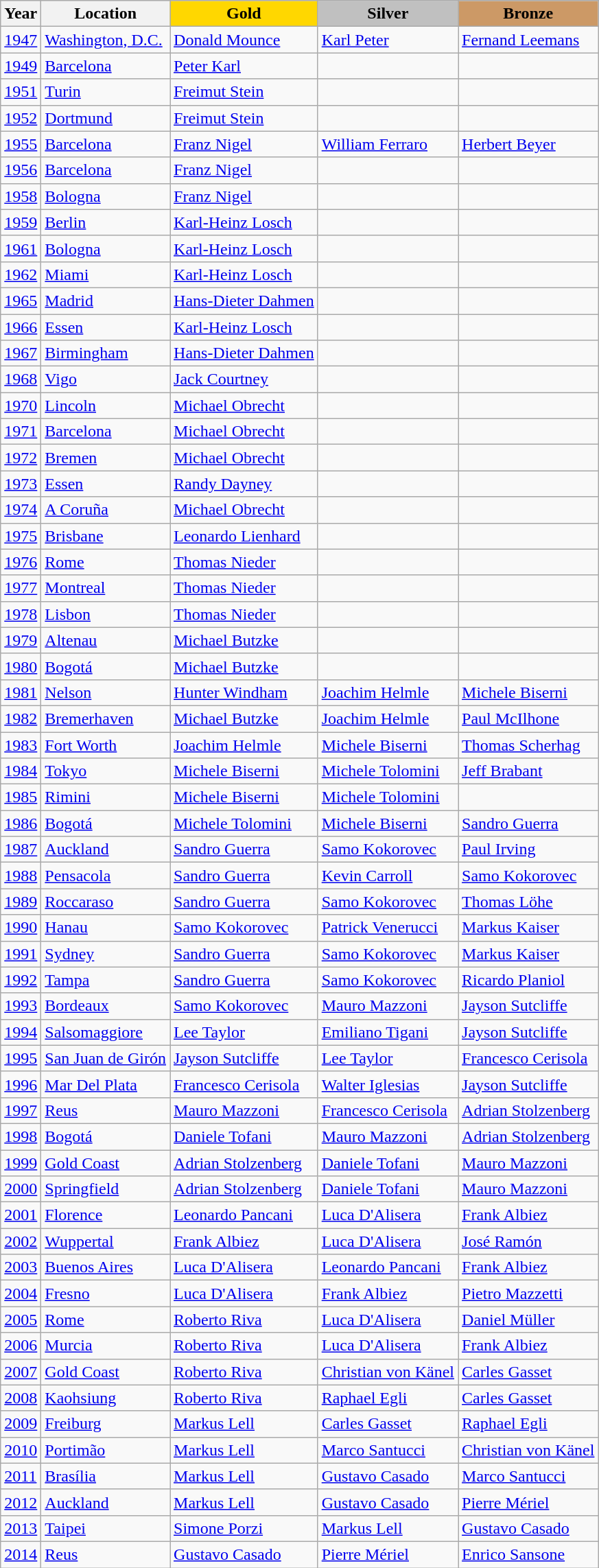<table class="wikitable">
<tr>
<th>Year</th>
<th>Location</th>
<th style="background-color:gold;">Gold</th>
<th style="background-color:silver;">Silver</th>
<th style="background-color:#cc9966;">Bronze</th>
</tr>
<tr>
<td><a href='#'>1947</a></td>
<td> <a href='#'>Washington, D.C.</a></td>
<td> <a href='#'>Donald Mounce</a></td>
<td> <a href='#'>Karl Peter</a></td>
<td> <a href='#'>Fernand Leemans</a></td>
</tr>
<tr>
<td><a href='#'>1949</a></td>
<td> <a href='#'>Barcelona</a></td>
<td> <a href='#'>Peter Karl</a></td>
<td></td>
<td></td>
</tr>
<tr>
<td><a href='#'>1951</a></td>
<td> <a href='#'>Turin</a></td>
<td> <a href='#'>Freimut Stein</a></td>
<td></td>
<td></td>
</tr>
<tr>
<td><a href='#'>1952</a></td>
<td> <a href='#'>Dortmund</a></td>
<td> <a href='#'>Freimut Stein</a></td>
<td></td>
<td></td>
</tr>
<tr>
<td><a href='#'>1955</a></td>
<td> <a href='#'>Barcelona</a></td>
<td> <a href='#'>Franz Nigel</a></td>
<td> <a href='#'>William Ferraro</a></td>
<td> <a href='#'>Herbert Beyer</a></td>
</tr>
<tr>
<td><a href='#'>1956</a></td>
<td> <a href='#'>Barcelona</a></td>
<td> <a href='#'>Franz Nigel</a></td>
<td></td>
<td></td>
</tr>
<tr>
<td><a href='#'>1958</a></td>
<td> <a href='#'>Bologna</a></td>
<td> <a href='#'>Franz Nigel</a></td>
<td></td>
<td></td>
</tr>
<tr>
<td><a href='#'>1959</a></td>
<td> <a href='#'>Berlin</a></td>
<td> <a href='#'>Karl-Heinz Losch</a></td>
<td></td>
<td></td>
</tr>
<tr>
<td><a href='#'>1961</a></td>
<td> <a href='#'>Bologna</a></td>
<td> <a href='#'>Karl-Heinz Losch</a></td>
<td></td>
<td></td>
</tr>
<tr>
<td><a href='#'>1962</a></td>
<td> <a href='#'>Miami</a></td>
<td> <a href='#'>Karl-Heinz Losch</a></td>
<td></td>
<td></td>
</tr>
<tr>
<td><a href='#'>1965</a></td>
<td> <a href='#'>Madrid</a></td>
<td> <a href='#'>Hans-Dieter Dahmen</a></td>
<td></td>
<td></td>
</tr>
<tr>
<td><a href='#'>1966</a></td>
<td> <a href='#'>Essen</a></td>
<td> <a href='#'>Karl-Heinz Losch</a></td>
<td></td>
<td></td>
</tr>
<tr>
<td><a href='#'>1967</a></td>
<td> <a href='#'>Birmingham</a></td>
<td> <a href='#'>Hans-Dieter Dahmen</a></td>
<td></td>
<td></td>
</tr>
<tr>
<td><a href='#'>1968</a></td>
<td> <a href='#'>Vigo</a></td>
<td> <a href='#'>Jack Courtney</a></td>
<td></td>
<td></td>
</tr>
<tr>
<td><a href='#'>1970</a></td>
<td> <a href='#'>Lincoln</a></td>
<td> <a href='#'>Michael Obrecht</a></td>
<td></td>
<td></td>
</tr>
<tr>
<td><a href='#'>1971</a></td>
<td> <a href='#'>Barcelona</a></td>
<td> <a href='#'>Michael Obrecht</a></td>
<td></td>
<td></td>
</tr>
<tr>
<td><a href='#'>1972</a></td>
<td> <a href='#'>Bremen</a></td>
<td> <a href='#'>Michael Obrecht</a></td>
<td></td>
<td></td>
</tr>
<tr>
<td><a href='#'>1973</a></td>
<td> <a href='#'>Essen</a></td>
<td> <a href='#'>Randy Dayney</a></td>
<td></td>
<td></td>
</tr>
<tr>
<td><a href='#'>1974</a></td>
<td> <a href='#'>A Coruña</a></td>
<td> <a href='#'>Michael Obrecht</a></td>
<td></td>
<td></td>
</tr>
<tr>
<td><a href='#'>1975</a></td>
<td> <a href='#'>Brisbane</a></td>
<td> <a href='#'>Leonardo Lienhard</a></td>
<td></td>
<td></td>
</tr>
<tr>
<td><a href='#'>1976</a></td>
<td> <a href='#'>Rome</a></td>
<td> <a href='#'>Thomas Nieder</a></td>
<td></td>
<td></td>
</tr>
<tr>
<td><a href='#'>1977</a></td>
<td> <a href='#'>Montreal</a></td>
<td> <a href='#'>Thomas Nieder</a></td>
<td></td>
<td></td>
</tr>
<tr>
<td><a href='#'>1978</a></td>
<td> <a href='#'>Lisbon</a></td>
<td> <a href='#'>Thomas Nieder</a></td>
<td></td>
<td></td>
</tr>
<tr>
<td><a href='#'>1979</a></td>
<td> <a href='#'>Altenau</a></td>
<td> <a href='#'>Michael Butzke</a></td>
<td></td>
<td></td>
</tr>
<tr>
<td><a href='#'>1980</a></td>
<td> <a href='#'>Bogotá</a></td>
<td> <a href='#'>Michael Butzke</a></td>
<td></td>
<td></td>
</tr>
<tr>
<td><a href='#'>1981</a></td>
<td> <a href='#'>Nelson</a></td>
<td> <a href='#'>Hunter Windham</a></td>
<td> <a href='#'>Joachim Helmle</a></td>
<td> <a href='#'>Michele Biserni</a></td>
</tr>
<tr>
<td><a href='#'>1982</a></td>
<td> <a href='#'>Bremerhaven</a></td>
<td> <a href='#'>Michael Butzke</a></td>
<td> <a href='#'>Joachim Helmle</a></td>
<td> <a href='#'>Paul McIlhone</a></td>
</tr>
<tr>
<td><a href='#'>1983</a></td>
<td> <a href='#'>Fort Worth</a></td>
<td> <a href='#'>Joachim Helmle</a></td>
<td> <a href='#'>Michele Biserni</a></td>
<td> <a href='#'>Thomas Scherhag</a></td>
</tr>
<tr>
<td><a href='#'>1984</a></td>
<td> <a href='#'>Tokyo</a></td>
<td> <a href='#'>Michele Biserni</a></td>
<td> <a href='#'>Michele Tolomini</a></td>
<td> <a href='#'>Jeff Brabant</a></td>
</tr>
<tr>
<td><a href='#'>1985</a></td>
<td> <a href='#'>Rimini</a></td>
<td> <a href='#'>Michele Biserni</a></td>
<td> <a href='#'>Michele Tolomini</a></td>
<td></td>
</tr>
<tr>
<td><a href='#'>1986</a></td>
<td> <a href='#'>Bogotá</a></td>
<td> <a href='#'>Michele Tolomini</a></td>
<td> <a href='#'>Michele Biserni</a></td>
<td> <a href='#'>Sandro Guerra</a></td>
</tr>
<tr>
<td><a href='#'>1987</a></td>
<td> <a href='#'>Auckland</a></td>
<td> <a href='#'>Sandro Guerra</a></td>
<td> <a href='#'>Samo Kokorovec</a></td>
<td> <a href='#'>Paul Irving</a></td>
</tr>
<tr>
<td><a href='#'>1988</a></td>
<td> <a href='#'>Pensacola</a></td>
<td> <a href='#'>Sandro Guerra</a></td>
<td> <a href='#'>Kevin Carroll</a></td>
<td> <a href='#'>Samo Kokorovec</a></td>
</tr>
<tr>
<td><a href='#'>1989</a></td>
<td> <a href='#'>Roccaraso</a></td>
<td> <a href='#'>Sandro Guerra</a></td>
<td> <a href='#'>Samo Kokorovec</a></td>
<td> <a href='#'>Thomas Löhe</a></td>
</tr>
<tr>
<td><a href='#'>1990</a></td>
<td> <a href='#'>Hanau</a></td>
<td> <a href='#'>Samo Kokorovec</a></td>
<td> <a href='#'>Patrick Venerucci</a></td>
<td> <a href='#'>Markus Kaiser</a></td>
</tr>
<tr>
<td><a href='#'>1991</a></td>
<td> <a href='#'>Sydney</a></td>
<td> <a href='#'>Sandro Guerra</a></td>
<td> <a href='#'>Samo Kokorovec</a></td>
<td> <a href='#'>Markus Kaiser</a></td>
</tr>
<tr>
<td><a href='#'>1992</a></td>
<td> <a href='#'>Tampa</a></td>
<td> <a href='#'>Sandro Guerra</a></td>
<td> <a href='#'>Samo Kokorovec</a></td>
<td> <a href='#'>Ricardo Planiol</a></td>
</tr>
<tr>
<td><a href='#'>1993</a></td>
<td> <a href='#'>Bordeaux</a></td>
<td> <a href='#'>Samo Kokorovec</a></td>
<td> <a href='#'>Mauro Mazzoni</a></td>
<td> <a href='#'>Jayson Sutcliffe</a></td>
</tr>
<tr>
<td><a href='#'>1994</a></td>
<td> <a href='#'>Salsomaggiore</a></td>
<td> <a href='#'>Lee Taylor</a></td>
<td> <a href='#'>Emiliano Tigani</a></td>
<td> <a href='#'>Jayson Sutcliffe</a></td>
</tr>
<tr>
<td><a href='#'>1995</a></td>
<td> <a href='#'>San Juan de Girón</a></td>
<td> <a href='#'>Jayson Sutcliffe</a></td>
<td> <a href='#'>Lee Taylor</a></td>
<td> <a href='#'>Francesco Cerisola</a></td>
</tr>
<tr>
<td><a href='#'>1996</a></td>
<td> <a href='#'>Mar Del Plata</a></td>
<td> <a href='#'>Francesco Cerisola</a></td>
<td> <a href='#'>Walter Iglesias</a></td>
<td> <a href='#'>Jayson Sutcliffe</a></td>
</tr>
<tr>
<td><a href='#'>1997</a></td>
<td> <a href='#'>Reus</a></td>
<td> <a href='#'>Mauro Mazzoni</a></td>
<td> <a href='#'>Francesco Cerisola</a></td>
<td> <a href='#'>Adrian Stolzenberg</a></td>
</tr>
<tr>
<td><a href='#'>1998</a></td>
<td> <a href='#'>Bogotá</a></td>
<td> <a href='#'>Daniele Tofani</a></td>
<td> <a href='#'>Mauro Mazzoni</a></td>
<td> <a href='#'>Adrian Stolzenberg</a></td>
</tr>
<tr>
<td><a href='#'>1999</a></td>
<td> <a href='#'>Gold Coast</a></td>
<td> <a href='#'>Adrian Stolzenberg</a></td>
<td> <a href='#'>Daniele Tofani</a></td>
<td> <a href='#'>Mauro Mazzoni</a></td>
</tr>
<tr>
<td><a href='#'>2000</a></td>
<td> <a href='#'>Springfield</a></td>
<td> <a href='#'>Adrian Stolzenberg</a></td>
<td> <a href='#'>Daniele Tofani</a></td>
<td> <a href='#'>Mauro Mazzoni</a></td>
</tr>
<tr>
<td><a href='#'>2001</a></td>
<td> <a href='#'>Florence</a></td>
<td> <a href='#'>Leonardo Pancani</a></td>
<td> <a href='#'>Luca D'Alisera</a></td>
<td> <a href='#'>Frank Albiez</a></td>
</tr>
<tr>
<td><a href='#'>2002</a></td>
<td> <a href='#'>Wuppertal</a></td>
<td> <a href='#'>Frank Albiez</a></td>
<td> <a href='#'>Luca D'Alisera</a></td>
<td> <a href='#'>José Ramón</a></td>
</tr>
<tr>
<td><a href='#'>2003</a></td>
<td> <a href='#'>Buenos Aires</a></td>
<td> <a href='#'>Luca D'Alisera</a></td>
<td> <a href='#'>Leonardo Pancani</a></td>
<td> <a href='#'>Frank Albiez</a></td>
</tr>
<tr>
<td><a href='#'>2004</a></td>
<td> <a href='#'>Fresno</a></td>
<td> <a href='#'>Luca D'Alisera</a></td>
<td> <a href='#'>Frank Albiez</a></td>
<td> <a href='#'>Pietro Mazzetti</a></td>
</tr>
<tr>
<td><a href='#'>2005</a></td>
<td> <a href='#'>Rome</a></td>
<td> <a href='#'>Roberto Riva</a></td>
<td> <a href='#'>Luca D'Alisera</a></td>
<td> <a href='#'>Daniel Müller</a></td>
</tr>
<tr>
<td><a href='#'>2006</a></td>
<td> <a href='#'>Murcia</a></td>
<td> <a href='#'>Roberto Riva</a></td>
<td> <a href='#'>Luca D'Alisera</a></td>
<td> <a href='#'>Frank Albiez</a></td>
</tr>
<tr>
<td><a href='#'>2007</a></td>
<td> <a href='#'>Gold Coast</a></td>
<td> <a href='#'>Roberto Riva</a></td>
<td> <a href='#'>Christian von Känel</a></td>
<td> <a href='#'>Carles Gasset</a></td>
</tr>
<tr>
<td><a href='#'>2008</a></td>
<td> <a href='#'>Kaohsiung</a></td>
<td> <a href='#'>Roberto Riva</a></td>
<td> <a href='#'>Raphael Egli</a></td>
<td> <a href='#'>Carles Gasset</a></td>
</tr>
<tr>
<td><a href='#'>2009</a></td>
<td> <a href='#'>Freiburg</a></td>
<td> <a href='#'>Markus Lell</a></td>
<td> <a href='#'>Carles Gasset</a></td>
<td> <a href='#'>Raphael Egli</a></td>
</tr>
<tr>
<td><a href='#'>2010</a></td>
<td> <a href='#'>Portimão</a></td>
<td> <a href='#'>Markus Lell</a></td>
<td> <a href='#'>Marco Santucci</a></td>
<td> <a href='#'>Christian von Känel</a></td>
</tr>
<tr>
<td><a href='#'>2011</a></td>
<td> <a href='#'>Brasília</a></td>
<td> <a href='#'>Markus Lell</a></td>
<td> <a href='#'>Gustavo Casado</a></td>
<td> <a href='#'>Marco Santucci</a></td>
</tr>
<tr>
<td><a href='#'>2012</a></td>
<td> <a href='#'>Auckland</a></td>
<td> <a href='#'>Markus Lell</a></td>
<td> <a href='#'>Gustavo Casado</a></td>
<td> <a href='#'>Pierre Mériel</a></td>
</tr>
<tr>
<td><a href='#'>2013</a></td>
<td> <a href='#'>Taipei</a></td>
<td> <a href='#'>Simone Porzi</a></td>
<td> <a href='#'>Markus Lell</a></td>
<td> <a href='#'>Gustavo Casado</a></td>
</tr>
<tr>
<td><a href='#'>2014</a></td>
<td> <a href='#'>Reus</a></td>
<td> <a href='#'>Gustavo Casado</a></td>
<td> <a href='#'>Pierre Mériel</a></td>
<td> <a href='#'>Enrico Sansone</a></td>
</tr>
</table>
